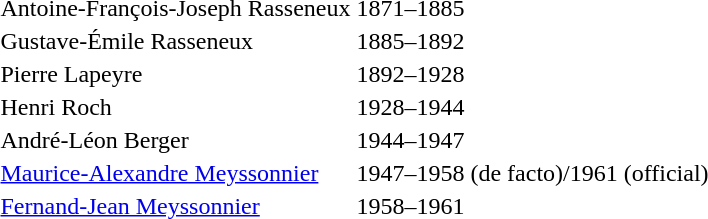<table>
<tr>
<td>Antoine-François-Joseph Rasseneux</td>
<td>1871–1885</td>
</tr>
<tr>
<td>Gustave-Émile Rasseneux</td>
<td>1885–1892</td>
</tr>
<tr>
<td>Pierre Lapeyre</td>
<td>1892–1928</td>
</tr>
<tr>
<td>Henri Roch</td>
<td>1928–1944</td>
</tr>
<tr>
<td>André-Léon Berger</td>
<td>1944–1947</td>
</tr>
<tr>
<td><a href='#'>Maurice-Alexandre Meyssonnier</a></td>
<td>1947–1958 (de facto)/1961 (official)</td>
</tr>
<tr>
<td><a href='#'>Fernand-Jean Meyssonnier</a></td>
<td>1958–1961</td>
</tr>
</table>
